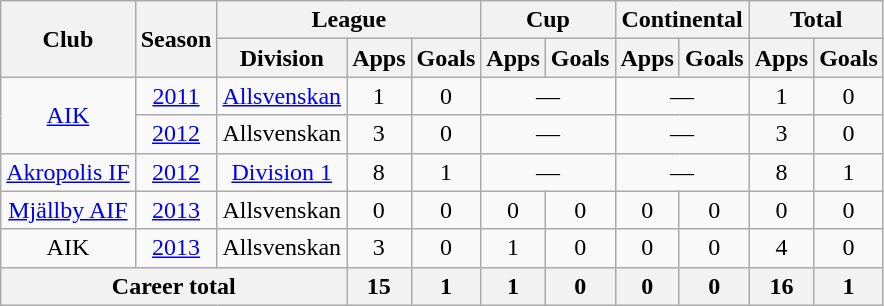<table class="wikitable" style="text-align:center">
<tr>
<th rowspan="2">Club</th>
<th rowspan="2">Season</th>
<th colspan="3">League</th>
<th colspan="2">Cup</th>
<th colspan="2">Continental</th>
<th colspan="2">Total</th>
</tr>
<tr>
<th>Division</th>
<th>Apps</th>
<th>Goals</th>
<th>Apps</th>
<th>Goals</th>
<th>Apps</th>
<th>Goals</th>
<th>Apps</th>
<th>Goals</th>
</tr>
<tr>
<td rowspan="2"><a href='#'>AIK</a></td>
<td><a href='#'>2011</a></td>
<td><a href='#'>Allsvenskan</a></td>
<td>1</td>
<td>0</td>
<td colspan="2">—</td>
<td colspan="2">—</td>
<td>1</td>
<td>0</td>
</tr>
<tr>
<td><a href='#'>2012</a></td>
<td>Allsvenskan</td>
<td>3</td>
<td>0</td>
<td colspan="2">—</td>
<td colspan="2">—</td>
<td>3</td>
<td>0</td>
</tr>
<tr>
<td><a href='#'>Akropolis IF</a></td>
<td><a href='#'>2012</a></td>
<td><a href='#'>Division 1</a></td>
<td>8</td>
<td>1</td>
<td colspan="2">—</td>
<td colspan="2">—</td>
<td>8</td>
<td>1</td>
</tr>
<tr>
<td><a href='#'>Mjällby AIF</a></td>
<td><a href='#'>2013</a></td>
<td>Allsvenskan</td>
<td>0</td>
<td>0</td>
<td>0</td>
<td>0</td>
<td>0</td>
<td>0</td>
<td>0</td>
<td>0</td>
</tr>
<tr>
<td>AIK</td>
<td><a href='#'>2013</a></td>
<td>Allsvenskan</td>
<td>3</td>
<td>0</td>
<td>1</td>
<td>0</td>
<td>0</td>
<td>0</td>
<td>4</td>
<td>0</td>
</tr>
<tr>
<th colspan="3">Career total</th>
<th>15</th>
<th>1</th>
<th>1</th>
<th>0</th>
<th>0</th>
<th>0</th>
<th>16</th>
<th>1</th>
</tr>
</table>
